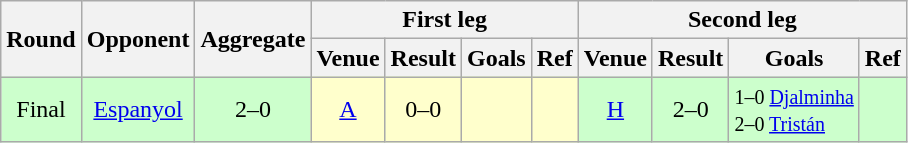<table class="wikitable" style="font-size:100%; text-align:center">
<tr>
<th rowspan="2">Round</th>
<th rowspan="2">Opponent</th>
<th rowspan="2">Aggregate</th>
<th colspan="4">First leg</th>
<th colspan="4">Second leg</th>
</tr>
<tr>
<th>Venue</th>
<th>Result</th>
<th>Goals</th>
<th>Ref</th>
<th>Venue</th>
<th>Result</th>
<th>Goals</th>
<th>Ref</th>
</tr>
<tr bgcolor= CCFFCC>
<td>Final</td>
<td><a href='#'>Espanyol</a></td>
<td>2–0</td>
<td bgcolor="#FFFFCC"><a href='#'>A</a></td>
<td bgcolor="#FFFFCC">0–0</td>
<td bgcolor="#FFFFCC"></td>
<td bgcolor="#FFFFCC"></td>
<td><a href='#'>H</a></td>
<td>2–0</td>
<td align="left"><small>1–0  <a href='#'>Djalminha</a><br>2–0  <a href='#'>Tristán</a></small></td>
<td></td>
</tr>
</table>
